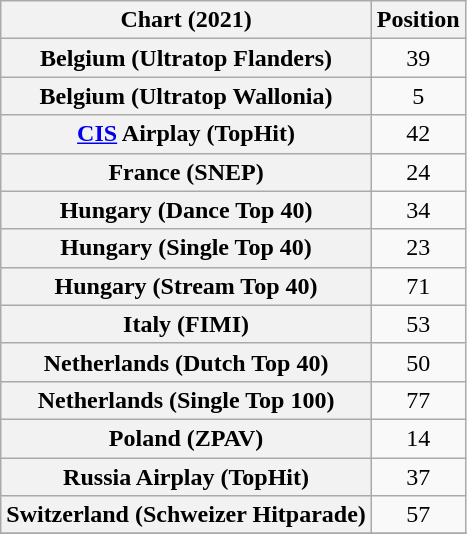<table class="wikitable sortable plainrowheaders" style="text-align:center">
<tr>
<th scope="col">Chart (2021)</th>
<th scope="col">Position</th>
</tr>
<tr>
<th scope="row">Belgium (Ultratop Flanders)</th>
<td>39</td>
</tr>
<tr>
<th scope="row">Belgium (Ultratop Wallonia)</th>
<td>5</td>
</tr>
<tr>
<th scope="row"><a href='#'>CIS</a> Airplay (TopHit)</th>
<td>42</td>
</tr>
<tr>
<th scope="row">France (SNEP)</th>
<td>24</td>
</tr>
<tr>
<th scope="row">Hungary (Dance Top 40)</th>
<td>34</td>
</tr>
<tr>
<th scope="row">Hungary (Single Top 40)</th>
<td>23</td>
</tr>
<tr>
<th scope="row">Hungary (Stream Top 40)</th>
<td>71</td>
</tr>
<tr>
<th scope="row">Italy (FIMI)</th>
<td>53</td>
</tr>
<tr>
<th scope="row">Netherlands (Dutch Top 40)</th>
<td>50</td>
</tr>
<tr>
<th scope="row">Netherlands (Single Top 100)</th>
<td>77</td>
</tr>
<tr>
<th scope="row">Poland (ZPAV)</th>
<td>14</td>
</tr>
<tr>
<th scope="row">Russia Airplay (TopHit)</th>
<td>37</td>
</tr>
<tr>
<th scope="row">Switzerland (Schweizer Hitparade)</th>
<td>57</td>
</tr>
<tr>
</tr>
</table>
